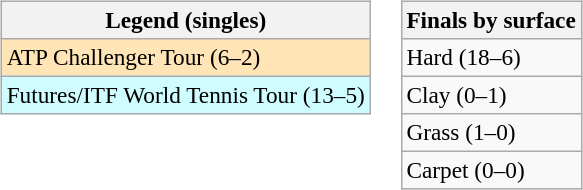<table>
<tr valign=top>
<td><br><table class=wikitable style=font-size:97%>
<tr>
<th>Legend (singles)</th>
</tr>
<tr style="background:moccasin;">
<td>ATP Challenger Tour (6–2)</td>
</tr>
<tr style="background:#cffcff;">
<td>Futures/ITF World Tennis Tour (13–5)</td>
</tr>
</table>
</td>
<td><br><table class=wikitable style=font-size:97%>
<tr>
<th>Finals by surface</th>
</tr>
<tr>
<td>Hard (18–6)</td>
</tr>
<tr>
<td>Clay (0–1)</td>
</tr>
<tr>
<td>Grass (1–0)</td>
</tr>
<tr>
<td>Carpet (0–0)</td>
</tr>
</table>
</td>
</tr>
</table>
